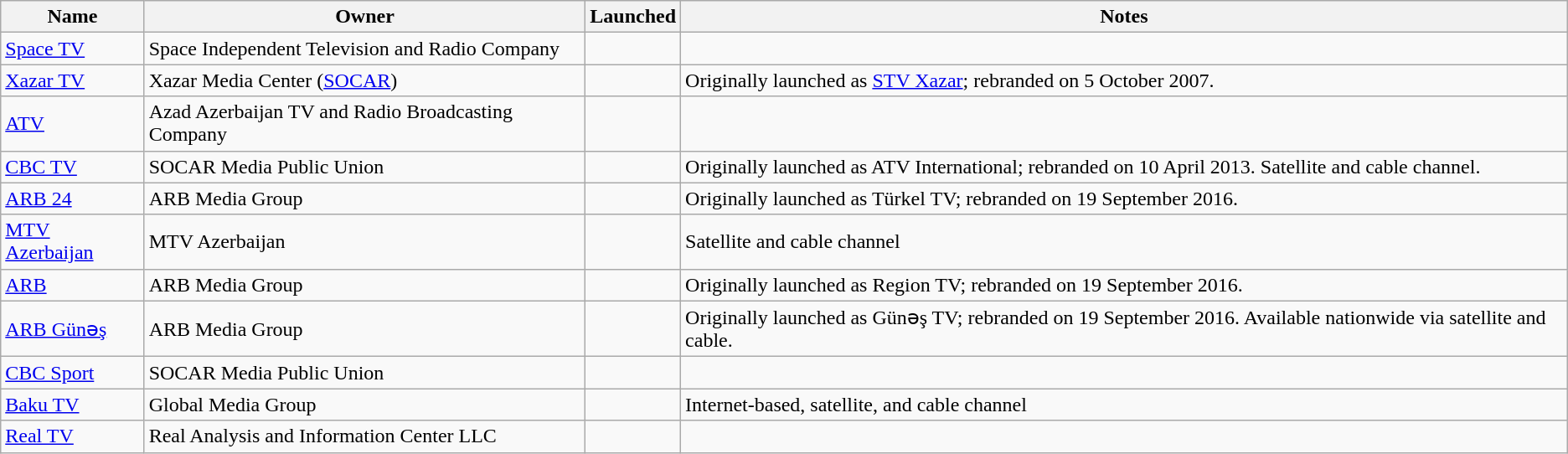<table class="wikitable" border="1" class="wikitable sortable">
<tr>
<th>Name</th>
<th>Owner</th>
<th>Launched</th>
<th>Notes</th>
</tr>
<tr>
<td><a href='#'>Space TV</a></td>
<td>Space Independent Television and Radio Company</td>
<td></td>
<td></td>
</tr>
<tr>
<td><a href='#'>Xazar TV</a></td>
<td>Xazar Media Center (<a href='#'>SOCAR</a>)</td>
<td></td>
<td>Originally launched as <a href='#'>STV Xazar</a>; rebranded on 5 October 2007.</td>
</tr>
<tr>
<td><a href='#'>ATV</a></td>
<td>Azad Azerbaijan TV and Radio Broadcasting Company</td>
<td></td>
<td></td>
</tr>
<tr>
<td><a href='#'>CBC TV</a></td>
<td>SOCAR Media Public Union</td>
<td></td>
<td>Originally launched as ATV International; rebranded on 10 April 2013. Satellite and cable channel.</td>
</tr>
<tr>
<td><a href='#'>ARB 24</a></td>
<td>ARB Media Group</td>
<td></td>
<td>Originally launched as Türkel TV; rebranded on 19 September 2016.</td>
</tr>
<tr>
<td><a href='#'>MTV Azerbaijan</a></td>
<td>MTV Azerbaijan</td>
<td></td>
<td>Satellite and cable channel</td>
</tr>
<tr>
<td><a href='#'>ARB</a></td>
<td>ARB Media Group</td>
<td></td>
<td>Originally launched as Region TV; rebranded on 19 September 2016.</td>
</tr>
<tr>
<td><a href='#'>ARB Günəş</a></td>
<td>ARB Media Group</td>
<td></td>
<td>Originally launched as Günəş TV; rebranded on 19 September 2016. Available nationwide via satellite and cable.</td>
</tr>
<tr>
<td><a href='#'>CBC Sport</a></td>
<td>SOCAR Media Public Union</td>
<td></td>
<td></td>
</tr>
<tr>
<td><a href='#'>Baku TV</a></td>
<td>Global Media Group</td>
<td></td>
<td>Internet-based, satellite, and cable channel</td>
</tr>
<tr>
<td><a href='#'>Real TV</a></td>
<td>Real Analysis and Information Center LLC</td>
<td></td>
<td></td>
</tr>
</table>
